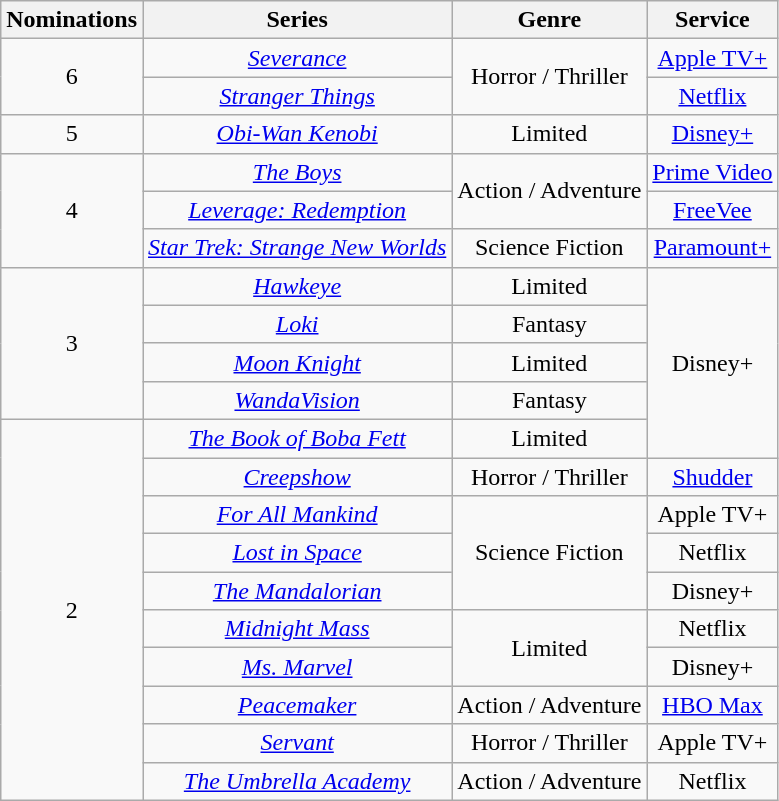<table class="wikitable right" style="text-align:center">
<tr>
<th scope="col" style="text-align:center;">Nominations</th>
<th scope="col" style="text-align:center;">Series</th>
<th scope="col" style="text-align:center;">Genre</th>
<th scope="col" style="text-align:center;">Service</th>
</tr>
<tr>
<td rowspan="2" scope=row style="text-align:center">6</td>
<td><em><a href='#'>Severance</a></em></td>
<td rowspan="2">Horror / Thriller</td>
<td><a href='#'>Apple TV+</a></td>
</tr>
<tr>
<td><em><a href='#'>Stranger Things</a></em></td>
<td><a href='#'>Netflix</a></td>
</tr>
<tr>
<td scope=row style="text-align:center">5</td>
<td><em><a href='#'>Obi-Wan Kenobi</a></em></td>
<td>Limited</td>
<td><a href='#'>Disney+</a></td>
</tr>
<tr>
<td rowspan="3" scope=row style="text-align:center">4</td>
<td><em><a href='#'>The Boys</a></em></td>
<td rowspan="2">Action / Adventure</td>
<td><a href='#'>Prime Video</a></td>
</tr>
<tr>
<td><em><a href='#'>Leverage: Redemption</a></em></td>
<td><a href='#'>FreeVee</a></td>
</tr>
<tr>
<td><em><a href='#'>Star Trek: Strange New Worlds</a></em></td>
<td>Science Fiction</td>
<td><a href='#'>Paramount+</a></td>
</tr>
<tr>
<td rowspan="4" scope=row style="text-align:center">3</td>
<td><em><a href='#'>Hawkeye</a></em></td>
<td>Limited</td>
<td rowspan="5">Disney+</td>
</tr>
<tr>
<td><em><a href='#'>Loki</a></em></td>
<td>Fantasy</td>
</tr>
<tr>
<td><em><a href='#'>Moon Knight</a></em></td>
<td>Limited</td>
</tr>
<tr>
<td><em><a href='#'>WandaVision</a></em></td>
<td>Fantasy</td>
</tr>
<tr>
<td rowspan="10" scope=row style="text-align:center">2</td>
<td><em><a href='#'>The Book of Boba Fett</a></em></td>
<td>Limited</td>
</tr>
<tr>
<td><em><a href='#'>Creepshow</a></em></td>
<td>Horror / Thriller</td>
<td><a href='#'>Shudder</a></td>
</tr>
<tr>
<td><em><a href='#'>For All Mankind</a></em></td>
<td rowspan="3">Science Fiction</td>
<td>Apple TV+</td>
</tr>
<tr>
<td><em><a href='#'>Lost in Space</a></em></td>
<td>Netflix</td>
</tr>
<tr>
<td><em><a href='#'>The Mandalorian</a></em></td>
<td>Disney+</td>
</tr>
<tr>
<td><em><a href='#'>Midnight Mass</a></em></td>
<td rowspan="2">Limited</td>
<td>Netflix</td>
</tr>
<tr>
<td><em><a href='#'>Ms. Marvel</a></em></td>
<td>Disney+</td>
</tr>
<tr>
<td><em><a href='#'>Peacemaker</a></em></td>
<td>Action / Adventure</td>
<td><a href='#'>HBO Max</a></td>
</tr>
<tr>
<td><em><a href='#'>Servant</a></em></td>
<td>Horror / Thriller</td>
<td>Apple TV+</td>
</tr>
<tr>
<td><em><a href='#'>The Umbrella Academy</a></em></td>
<td>Action / Adventure</td>
<td>Netflix</td>
</tr>
</table>
